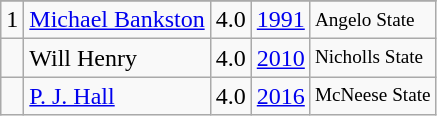<table class="wikitable">
<tr>
</tr>
<tr>
<td>1</td>
<td><a href='#'>Michael Bankston</a></td>
<td>4.0</td>
<td><a href='#'>1991</a></td>
<td style="font-size:80%;">Angelo State</td>
</tr>
<tr>
<td></td>
<td>Will Henry</td>
<td>4.0</td>
<td><a href='#'>2010</a></td>
<td style="font-size:80%;">Nicholls State</td>
</tr>
<tr>
<td></td>
<td><a href='#'>P. J. Hall</a></td>
<td>4.0</td>
<td><a href='#'>2016</a></td>
<td style="font-size:80%;">McNeese State</td>
</tr>
</table>
